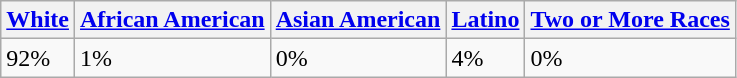<table class="wikitable">
<tr>
<th><a href='#'>White</a></th>
<th><a href='#'>African American</a></th>
<th><a href='#'>Asian American</a></th>
<th><a href='#'>Latino</a></th>
<th><a href='#'>Two or More Races</a></th>
</tr>
<tr>
<td>92%</td>
<td>1%</td>
<td>0%</td>
<td>4%</td>
<td>0%</td>
</tr>
</table>
